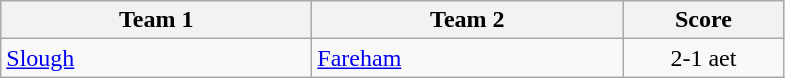<table class="wikitable" style="font-size: 100%">
<tr>
<th width=200>Team 1</th>
<th width=200>Team 2</th>
<th width=100>Score</th>
</tr>
<tr>
<td><a href='#'>Slough</a></td>
<td><a href='#'>Fareham</a></td>
<td align=center>2-1 aet</td>
</tr>
</table>
